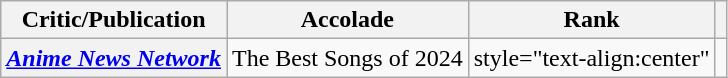<table class="wikitable plainrowheaders">
<tr>
<th scope="col">Critic/Publication</th>
<th scope="col">Accolade</th>
<th scope="col">Rank</th>
<th scope="col" class="unsortable"></th>
</tr>
<tr>
<th scope="row"><em><a href='#'>Anime News Network</a></em></th>
<td>The Best Songs of 2024</td>
<td>style="text-align:center" </td>
<td style="text-align:center"></td>
</tr>
</table>
